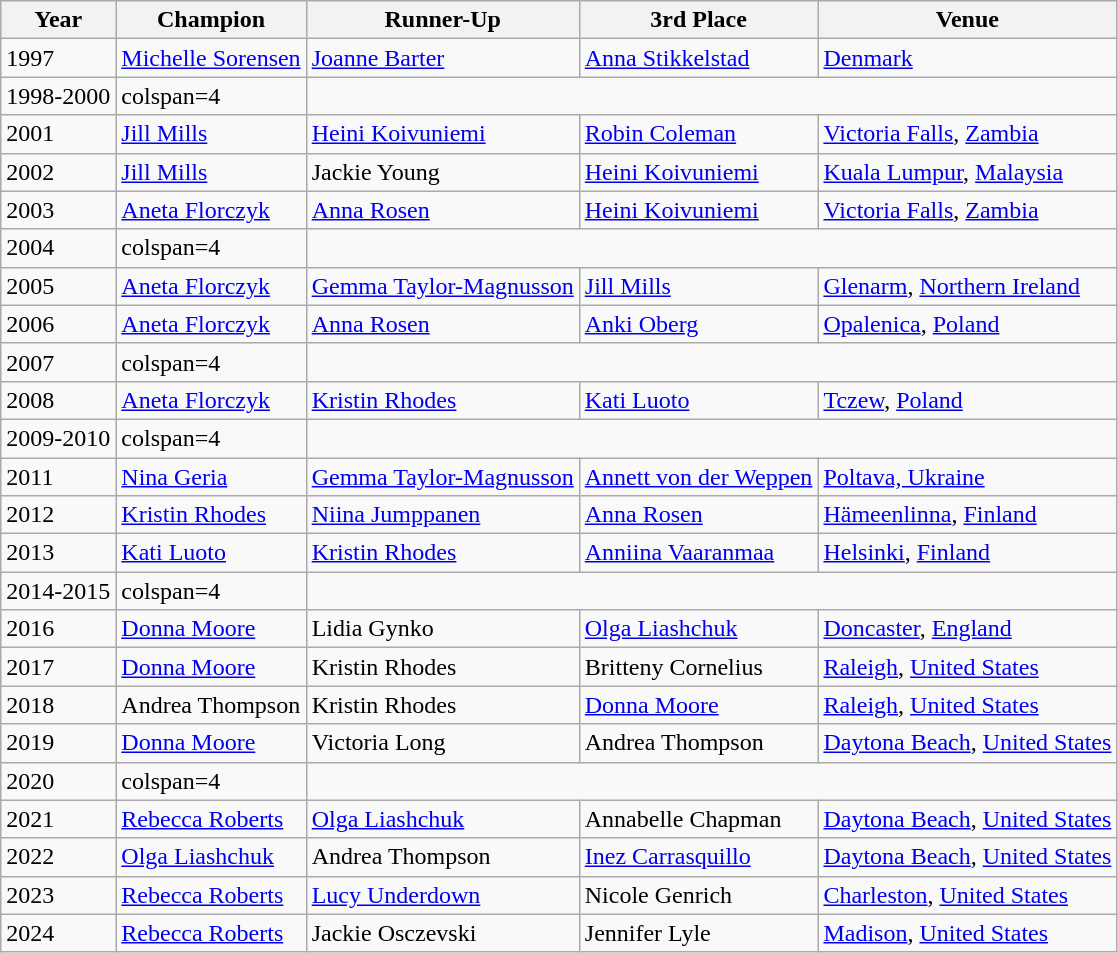<table class="wikitable sortable" style="display: inline-table">
<tr>
<th>Year</th>
<th>Champion</th>
<th>Runner-Up</th>
<th>3rd Place</th>
<th>Venue</th>
</tr>
<tr>
<td>1997</td>
<td> <a href='#'>Michelle Sorensen</a></td>
<td> <a href='#'>Joanne Barter</a></td>
<td> <a href='#'>Anna Stikkelstad</a></td>
<td> <a href='#'>Denmark</a></td>
</tr>
<tr>
<td>1998-2000</td>
<td>colspan=4 </td>
</tr>
<tr>
<td>2001</td>
<td> <a href='#'>Jill Mills</a></td>
<td> <a href='#'>Heini Koivuniemi</a></td>
<td> <a href='#'>Robin Coleman</a></td>
<td> <a href='#'>Victoria Falls</a>, <a href='#'>Zambia</a></td>
</tr>
<tr>
<td>2002</td>
<td> <a href='#'>Jill Mills</a></td>
<td> Jackie Young</td>
<td> <a href='#'>Heini Koivuniemi</a></td>
<td> <a href='#'>Kuala Lumpur</a>, <a href='#'>Malaysia</a></td>
</tr>
<tr>
<td>2003</td>
<td> <a href='#'>Aneta Florczyk </a></td>
<td> <a href='#'>Anna Rosen</a></td>
<td> <a href='#'>Heini Koivuniemi</a></td>
<td> <a href='#'>Victoria Falls</a>, <a href='#'>Zambia</a></td>
</tr>
<tr>
<td>2004</td>
<td>colspan=4 </td>
</tr>
<tr>
<td>2005</td>
<td> <a href='#'>Aneta Florczyk</a></td>
<td> <a href='#'>Gemma Taylor-Magnusson</a></td>
<td> <a href='#'>Jill Mills</a></td>
<td> <a href='#'>Glenarm</a>, <a href='#'>Northern Ireland</a></td>
</tr>
<tr>
<td>2006</td>
<td> <a href='#'>Aneta Florczyk</a></td>
<td> <a href='#'>Anna Rosen</a></td>
<td> <a href='#'>Anki Oberg</a></td>
<td> <a href='#'>Opalenica</a>, <a href='#'>Poland</a></td>
</tr>
<tr>
<td>2007</td>
<td>colspan=4 </td>
</tr>
<tr>
<td>2008</td>
<td> <a href='#'>Aneta Florczyk</a></td>
<td> <a href='#'>Kristin Rhodes</a></td>
<td> <a href='#'>Kati Luoto</a></td>
<td> <a href='#'>Tczew</a>, <a href='#'>Poland</a></td>
</tr>
<tr>
<td>2009-2010</td>
<td>colspan=4 </td>
</tr>
<tr>
<td>2011</td>
<td> <a href='#'>Nina Geria</a></td>
<td> <a href='#'>Gemma Taylor-Magnusson</a></td>
<td> <a href='#'>Annett von der Weppen</a></td>
<td> <a href='#'>Poltava, Ukraine</a></td>
</tr>
<tr>
<td>2012</td>
<td> <a href='#'>Kristin Rhodes</a></td>
<td> <a href='#'>Niina Jumppanen</a></td>
<td> <a href='#'>Anna Rosen</a></td>
<td> <a href='#'>Hämeenlinna</a>, <a href='#'>Finland</a></td>
</tr>
<tr>
<td>2013</td>
<td> <a href='#'>Kati Luoto</a></td>
<td> <a href='#'>Kristin Rhodes</a></td>
<td> <a href='#'>Anniina Vaaranmaa</a></td>
<td> <a href='#'>Helsinki</a>, <a href='#'>Finland</a></td>
</tr>
<tr>
<td>2014-2015</td>
<td>colspan=4 </td>
</tr>
<tr>
<td>2016</td>
<td> <a href='#'>Donna Moore</a></td>
<td> Lidia Gynko</td>
<td> <a href='#'>Olga Liashchuk</a></td>
<td> <a href='#'>Doncaster</a>, <a href='#'>England</a></td>
</tr>
<tr>
<td>2017</td>
<td> <a href='#'>Donna Moore</a></td>
<td> Kristin Rhodes</td>
<td> Britteny Cornelius</td>
<td> <a href='#'>Raleigh</a>, <a href='#'>United States</a></td>
</tr>
<tr>
<td>2018</td>
<td> Andrea Thompson</td>
<td> Kristin Rhodes</td>
<td {Flag icon> <a href='#'>Donna Moore</a></td>
<td> <a href='#'>Raleigh</a>, <a href='#'>United States</a></td>
</tr>
<tr>
<td>2019</td>
<td> <a href='#'>Donna Moore</a></td>
<td> Victoria Long</td>
<td> Andrea Thompson</td>
<td> <a href='#'>Daytona Beach</a>, <a href='#'>United States</a></td>
</tr>
<tr>
<td>2020</td>
<td>colspan=4 </td>
</tr>
<tr>
<td>2021</td>
<td> <a href='#'>Rebecca Roberts</a></td>
<td> <a href='#'>Olga Liashchuk</a></td>
<td> Annabelle Chapman</td>
<td> <a href='#'>Daytona Beach</a>, <a href='#'>United States</a></td>
</tr>
<tr>
<td>2022</td>
<td> <a href='#'>Olga Liashchuk</a></td>
<td> Andrea Thompson</td>
<td> <a href='#'>Inez Carrasquillo</a></td>
<td> <a href='#'>Daytona Beach</a>, <a href='#'>United States</a></td>
</tr>
<tr>
<td>2023</td>
<td> <a href='#'>Rebecca Roberts</a></td>
<td> <a href='#'>Lucy Underdown</a></td>
<td> Nicole Genrich</td>
<td> <a href='#'>Charleston</a>, <a href='#'>United States</a></td>
</tr>
<tr>
<td>2024</td>
<td> <a href='#'>Rebecca Roberts</a></td>
<td> Jackie Osczevski</td>
<td> Jennifer Lyle</td>
<td> <a href='#'>Madison</a>, <a href='#'>United States</a></td>
</tr>
</table>
